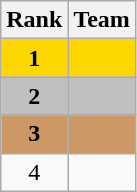<table class="wikitable" style="text-align:center">
<tr>
<th>Rank</th>
<th>Team</th>
</tr>
<tr bgcolor="gold">
<td><strong>1</strong></td>
<td align="left"><strong></strong></td>
</tr>
<tr bgcolor="silver">
<td><strong>2</strong></td>
<td align="left"><strong></strong></td>
</tr>
<tr bgcolor="#CC9966">
<td><strong>3</strong></td>
<td align="left"><strong></strong></td>
</tr>
<tr>
<td>4</td>
<td align="left"></td>
</tr>
</table>
